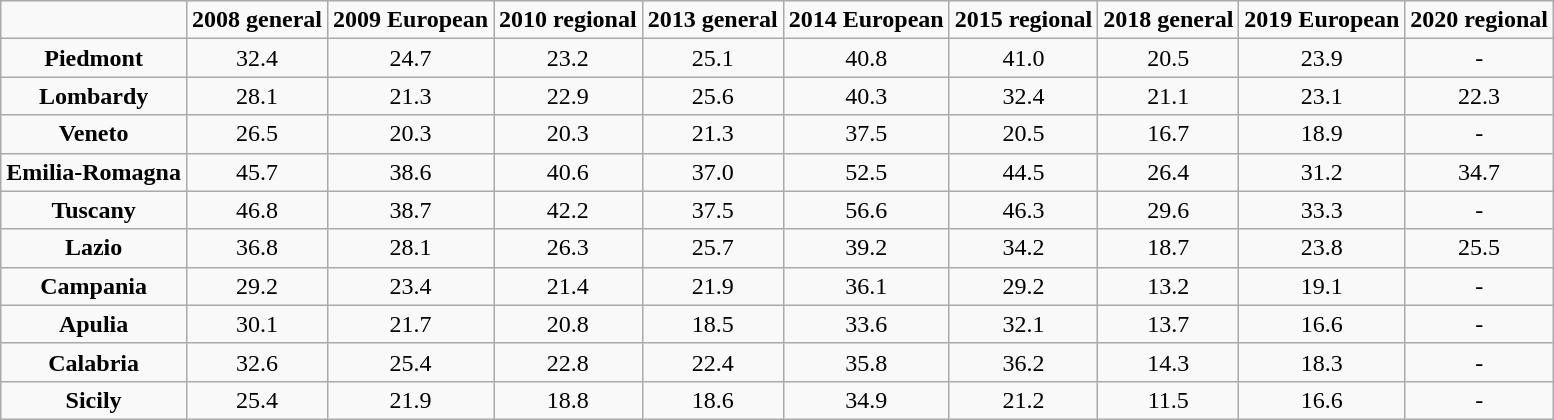<table class="wikitable" style="text-align:center">
<tr>
<td></td>
<td><strong>2008 general</strong></td>
<td><strong>2009 European</strong></td>
<td><strong>2010 regional</strong></td>
<td><strong>2013 general</strong></td>
<td><strong>2014 European</strong></td>
<td><strong>2015 regional</strong></td>
<td><strong>2018 general</strong></td>
<td><strong>2019 European</strong></td>
<td><strong>2020 regional</strong></td>
</tr>
<tr>
<td><strong>Piedmont</strong></td>
<td>32.4</td>
<td>24.7</td>
<td>23.2</td>
<td>25.1</td>
<td>40.8</td>
<td>41.0 </td>
<td>20.5</td>
<td>23.9</td>
<td>-</td>
</tr>
<tr>
<td><strong>Lombardy</strong></td>
<td>28.1</td>
<td>21.3</td>
<td>22.9</td>
<td>25.6</td>
<td>40.3</td>
<td>32.4 </td>
<td>21.1</td>
<td>23.1</td>
<td>22.3 </td>
</tr>
<tr>
<td><strong>Veneto</strong></td>
<td>26.5</td>
<td>20.3</td>
<td>20.3</td>
<td>21.3</td>
<td>37.5</td>
<td>20.5</td>
<td>16.7</td>
<td>18.9</td>
<td>-</td>
</tr>
<tr>
<td><strong>Emilia-Romagna</strong></td>
<td>45.7</td>
<td>38.6</td>
<td>40.6</td>
<td>37.0</td>
<td>52.5</td>
<td>44.5 </td>
<td>26.4</td>
<td>31.2</td>
<td>34.7</td>
</tr>
<tr>
<td><strong>Tuscany</strong></td>
<td>46.8</td>
<td>38.7</td>
<td>42.2</td>
<td>37.5</td>
<td>56.6</td>
<td>46.3</td>
<td>29.6</td>
<td>33.3</td>
<td>-</td>
</tr>
<tr>
<td><strong>Lazio</strong></td>
<td>36.8</td>
<td>28.1</td>
<td>26.3</td>
<td>25.7</td>
<td>39.2</td>
<td>34.2 </td>
<td>18.7</td>
<td>23.8</td>
<td>25.5 </td>
</tr>
<tr>
<td><strong>Campania</strong></td>
<td>29.2</td>
<td>23.4</td>
<td>21.4</td>
<td>21.9</td>
<td>36.1</td>
<td>29.2</td>
<td>13.2</td>
<td>19.1</td>
<td>-</td>
</tr>
<tr>
<td><strong>Apulia</strong></td>
<td>30.1</td>
<td>21.7</td>
<td>20.8</td>
<td>18.5</td>
<td>33.6</td>
<td>32.1</td>
<td>13.7</td>
<td>16.6</td>
<td>-</td>
</tr>
<tr>
<td><strong>Calabria</strong></td>
<td>32.6</td>
<td>25.4</td>
<td>22.8</td>
<td>22.4</td>
<td>35.8</td>
<td>36.2 </td>
<td>14.3</td>
<td>18.3</td>
<td>-</td>
</tr>
<tr>
<td><strong>Sicily</strong></td>
<td>25.4</td>
<td>21.9</td>
<td>18.8 </td>
<td>18.6</td>
<td>34.9</td>
<td>21.2 </td>
<td>11.5</td>
<td>16.6</td>
<td>-</td>
</tr>
</table>
